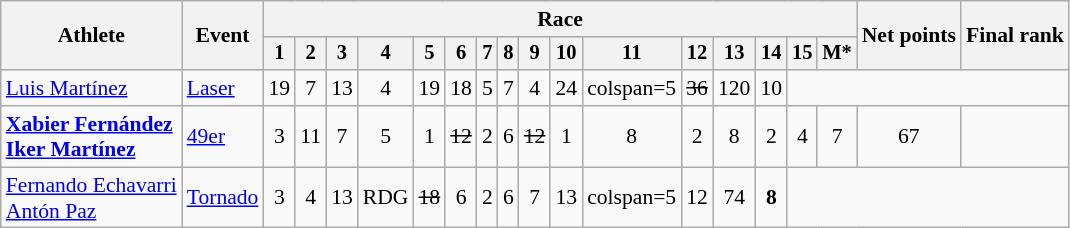<table class="wikitable" style="font-size:90%">
<tr>
<th rowspan=2>Athlete</th>
<th rowspan=2>Event</th>
<th colspan=16>Race</th>
<th rowspan=2>Net points</th>
<th rowspan=2>Final rank</th>
</tr>
<tr style="font-size:95%">
<th>1</th>
<th>2</th>
<th>3</th>
<th>4</th>
<th>5</th>
<th>6</th>
<th>7</th>
<th>8</th>
<th>9</th>
<th>10</th>
<th>11</th>
<th>12</th>
<th>13</th>
<th>14</th>
<th>15</th>
<th>M*</th>
</tr>
<tr align=center>
<td align=left><a href='#'>Luis Martínez</a></td>
<td align=left><a href='#'>Laser</a></td>
<td>19</td>
<td>7</td>
<td>13</td>
<td>4</td>
<td>19</td>
<td>18</td>
<td>5</td>
<td>7</td>
<td>4</td>
<td>24</td>
<td>colspan=5 </td>
<td><s>36</s></td>
<td>120</td>
<td>10</td>
</tr>
<tr align=center>
<td align=left><strong><a href='#'>Xabier Fernández</a><br><a href='#'>Iker Martínez</a></strong></td>
<td align=left><a href='#'>49er</a></td>
<td>3</td>
<td>11</td>
<td>7</td>
<td>5</td>
<td>1</td>
<td><s>12</s></td>
<td>2</td>
<td>6</td>
<td><s>12</s></td>
<td>1</td>
<td>8</td>
<td>2</td>
<td>8</td>
<td>2</td>
<td>4</td>
<td>7</td>
<td>67</td>
<td></td>
</tr>
<tr align=center>
<td align=left><a href='#'>Fernando Echavarri</a><br><a href='#'>Antón Paz</a></td>
<td align=left><a href='#'>Tornado</a></td>
<td>3</td>
<td>4</td>
<td>13</td>
<td>RDG</td>
<td><s>18</s></td>
<td>6</td>
<td>2</td>
<td>6</td>
<td>7</td>
<td>13</td>
<td>colspan=5 </td>
<td>12</td>
<td>74</td>
<td><strong>8</strong></td>
</tr>
</table>
